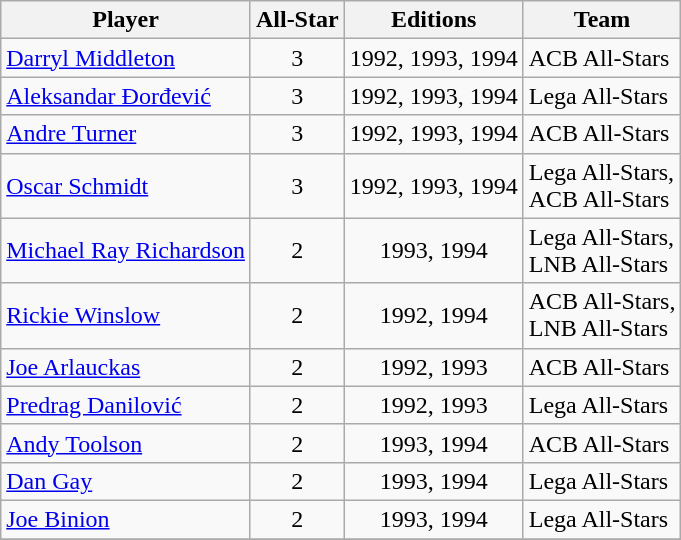<table class="wikitable sortable">
<tr>
<th>Player</th>
<th>All-Star</th>
<th>Editions</th>
<th>Team</th>
</tr>
<tr>
<td> <a href='#'>Darryl Middleton</a></td>
<td style="text-align:center">3</td>
<td style="text-align:center">1992, 1993, 1994</td>
<td>ACB All-Stars</td>
</tr>
<tr>
<td> <a href='#'>Aleksandar Đorđević</a></td>
<td style="text-align:center">3</td>
<td style="text-align:center">1992, 1993, 1994</td>
<td>Lega All-Stars</td>
</tr>
<tr>
<td> <a href='#'>Andre Turner</a></td>
<td style="text-align:center">3</td>
<td style="text-align:center">1992, 1993, 1994</td>
<td>ACB All-Stars</td>
</tr>
<tr>
<td> <a href='#'>Oscar Schmidt</a></td>
<td style="text-align:center">3</td>
<td style="text-align:center">1992, 1993, 1994</td>
<td>Lega All-Stars,<br>ACB All-Stars</td>
</tr>
<tr>
<td> <a href='#'>Michael Ray Richardson</a></td>
<td style="text-align:center">2</td>
<td style="text-align:center">1993, 1994</td>
<td>Lega All-Stars,<br>LNB All-Stars</td>
</tr>
<tr>
<td> <a href='#'>Rickie Winslow</a></td>
<td style="text-align:center">2</td>
<td style="text-align:center">1992, 1994</td>
<td>ACB All-Stars,<br>LNB All-Stars</td>
</tr>
<tr>
<td> <a href='#'>Joe Arlauckas</a></td>
<td style="text-align:center">2</td>
<td style="text-align:center">1992, 1993</td>
<td>ACB All-Stars</td>
</tr>
<tr>
<td> <a href='#'>Predrag Danilović</a></td>
<td style="text-align:center">2</td>
<td style="text-align:center">1992, 1993</td>
<td>Lega All-Stars</td>
</tr>
<tr>
<td> <a href='#'>Andy Toolson</a></td>
<td style="text-align:center">2</td>
<td style="text-align:center">1993, 1994</td>
<td>ACB All-Stars</td>
</tr>
<tr>
<td>  <a href='#'>Dan Gay</a></td>
<td style="text-align:center">2</td>
<td style="text-align:center">1993, 1994</td>
<td>Lega All-Stars</td>
</tr>
<tr>
<td> <a href='#'>Joe Binion</a></td>
<td style="text-align:center">2</td>
<td style="text-align:center">1993, 1994</td>
<td>Lega All-Stars</td>
</tr>
<tr>
</tr>
</table>
